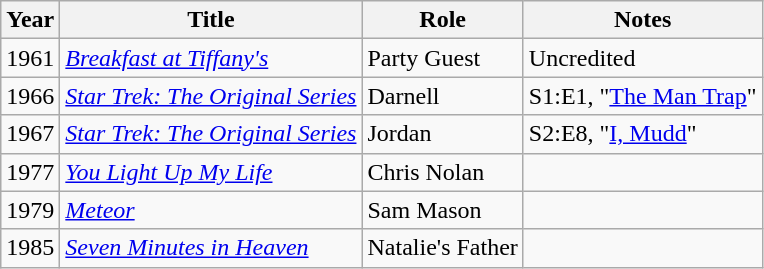<table class="wikitable sortable">
<tr>
<th>Year</th>
<th>Title</th>
<th>Role</th>
<th>Notes</th>
</tr>
<tr>
<td>1961</td>
<td><em><a href='#'>Breakfast at Tiffany's</a></em></td>
<td>Party Guest</td>
<td>Uncredited</td>
</tr>
<tr>
<td>1966</td>
<td><em><a href='#'>Star Trek: The Original Series</a></em></td>
<td>Darnell</td>
<td>S1:E1, "<a href='#'>The Man Trap</a>"</td>
</tr>
<tr>
<td>1967</td>
<td><em><a href='#'>Star Trek: The Original Series</a></em></td>
<td>Jordan</td>
<td>S2:E8, "<a href='#'>I, Mudd</a>"</td>
</tr>
<tr>
<td>1977</td>
<td><em><a href='#'>You Light Up My Life</a></em></td>
<td>Chris Nolan</td>
<td></td>
</tr>
<tr>
<td>1979</td>
<td><em><a href='#'>Meteor</a></em></td>
<td>Sam Mason</td>
<td></td>
</tr>
<tr>
<td>1985</td>
<td><em><a href='#'>Seven Minutes in Heaven</a></em></td>
<td>Natalie's Father</td>
<td></td>
</tr>
</table>
